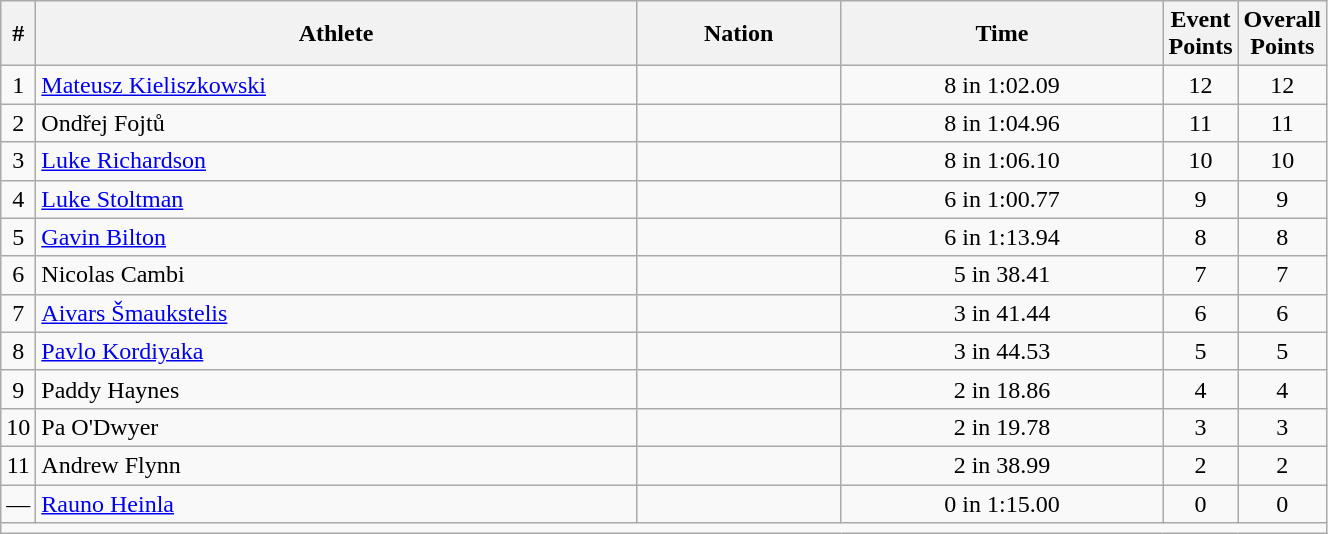<table class="wikitable sortable" style="text-align:center;width: 70%;">
<tr>
<th scope="col" style="width: 10px;">#</th>
<th scope="col">Athlete</th>
<th scope="col">Nation</th>
<th scope="col">Time</th>
<th scope="col" style="width: 10px;">Event Points</th>
<th scope="col" style="width: 10px;">Overall Points</th>
</tr>
<tr>
<td>1</td>
<td align=left><a href='#'>Mateusz Kieliszkowski</a></td>
<td align=left></td>
<td>8 in 1:02.09</td>
<td>12</td>
<td>12</td>
</tr>
<tr>
<td>2</td>
<td align=left>Ondřej Fojtů</td>
<td align=left></td>
<td>8 in 1:04.96</td>
<td>11</td>
<td>11</td>
</tr>
<tr>
<td>3</td>
<td align=left><a href='#'>Luke Richardson</a></td>
<td align=left></td>
<td>8 in 1:06.10</td>
<td>10</td>
<td>10</td>
</tr>
<tr>
<td>4</td>
<td align=left><a href='#'>Luke Stoltman</a></td>
<td align=left></td>
<td>6 in 1:00.77</td>
<td>9</td>
<td>9</td>
</tr>
<tr>
<td>5</td>
<td align=left><a href='#'>Gavin Bilton</a></td>
<td align=left></td>
<td>6 in 1:13.94</td>
<td>8</td>
<td>8</td>
</tr>
<tr>
<td>6</td>
<td align=left>Nicolas Cambi</td>
<td align=left></td>
<td>5 in 38.41</td>
<td>7</td>
<td>7</td>
</tr>
<tr>
<td>7</td>
<td align=left><a href='#'>Aivars Šmaukstelis</a></td>
<td align=left></td>
<td>3 in 41.44</td>
<td>6</td>
<td>6</td>
</tr>
<tr>
<td>8</td>
<td align=left><a href='#'>Pavlo Kordiyaka</a></td>
<td align=left></td>
<td>3 in 44.53</td>
<td>5</td>
<td>5</td>
</tr>
<tr>
<td>9</td>
<td align=left>Paddy Haynes</td>
<td align=left></td>
<td>2 in 18.86</td>
<td>4</td>
<td>4</td>
</tr>
<tr>
<td>10</td>
<td align=left>Pa O'Dwyer</td>
<td align=left></td>
<td>2 in 19.78</td>
<td>3</td>
<td>3</td>
</tr>
<tr>
<td>11</td>
<td align=left>Andrew Flynn</td>
<td align=left></td>
<td>2 in 38.99</td>
<td>2</td>
<td>2</td>
</tr>
<tr>
<td>—</td>
<td align=left><a href='#'>Rauno Heinla</a></td>
<td align=left></td>
<td>0 in 1:15.00</td>
<td>0</td>
<td>0</td>
</tr>
<tr class="sortbottom">
<td colspan="6"></td>
</tr>
</table>
